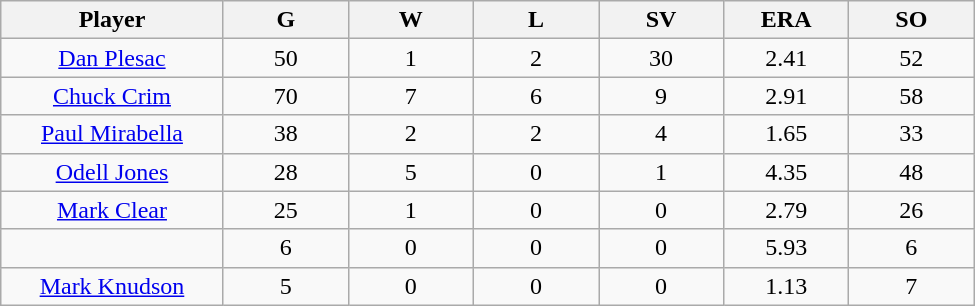<table class="wikitable sortable">
<tr>
<th bgcolor="#DDDDFF" width="16%">Player</th>
<th bgcolor="#DDDDFF" width="9%">G</th>
<th bgcolor="#DDDDFF" width="9%">W</th>
<th bgcolor="#DDDDFF" width="9%">L</th>
<th bgcolor="#DDDDFF" width="9%">SV</th>
<th bgcolor="#DDDDFF" width="9%">ERA</th>
<th bgcolor="#DDDDFF" width="9%">SO</th>
</tr>
<tr align="center">
<td><a href='#'>Dan Plesac</a></td>
<td>50</td>
<td>1</td>
<td>2</td>
<td>30</td>
<td>2.41</td>
<td>52</td>
</tr>
<tr align=center>
<td><a href='#'>Chuck Crim</a></td>
<td>70</td>
<td>7</td>
<td>6</td>
<td>9</td>
<td>2.91</td>
<td>58</td>
</tr>
<tr align="center">
<td><a href='#'>Paul Mirabella</a></td>
<td>38</td>
<td>2</td>
<td>2</td>
<td>4</td>
<td>1.65</td>
<td>33</td>
</tr>
<tr align="center">
<td><a href='#'>Odell Jones</a></td>
<td>28</td>
<td>5</td>
<td>0</td>
<td>1</td>
<td>4.35</td>
<td>48</td>
</tr>
<tr align="center">
<td><a href='#'>Mark Clear</a></td>
<td>25</td>
<td>1</td>
<td>0</td>
<td>0</td>
<td>2.79</td>
<td>26</td>
</tr>
<tr align="center">
<td></td>
<td>6</td>
<td>0</td>
<td>0</td>
<td>0</td>
<td>5.93</td>
<td>6</td>
</tr>
<tr align="center">
<td><a href='#'>Mark Knudson</a></td>
<td>5</td>
<td>0</td>
<td>0</td>
<td>0</td>
<td>1.13</td>
<td>7</td>
</tr>
</table>
